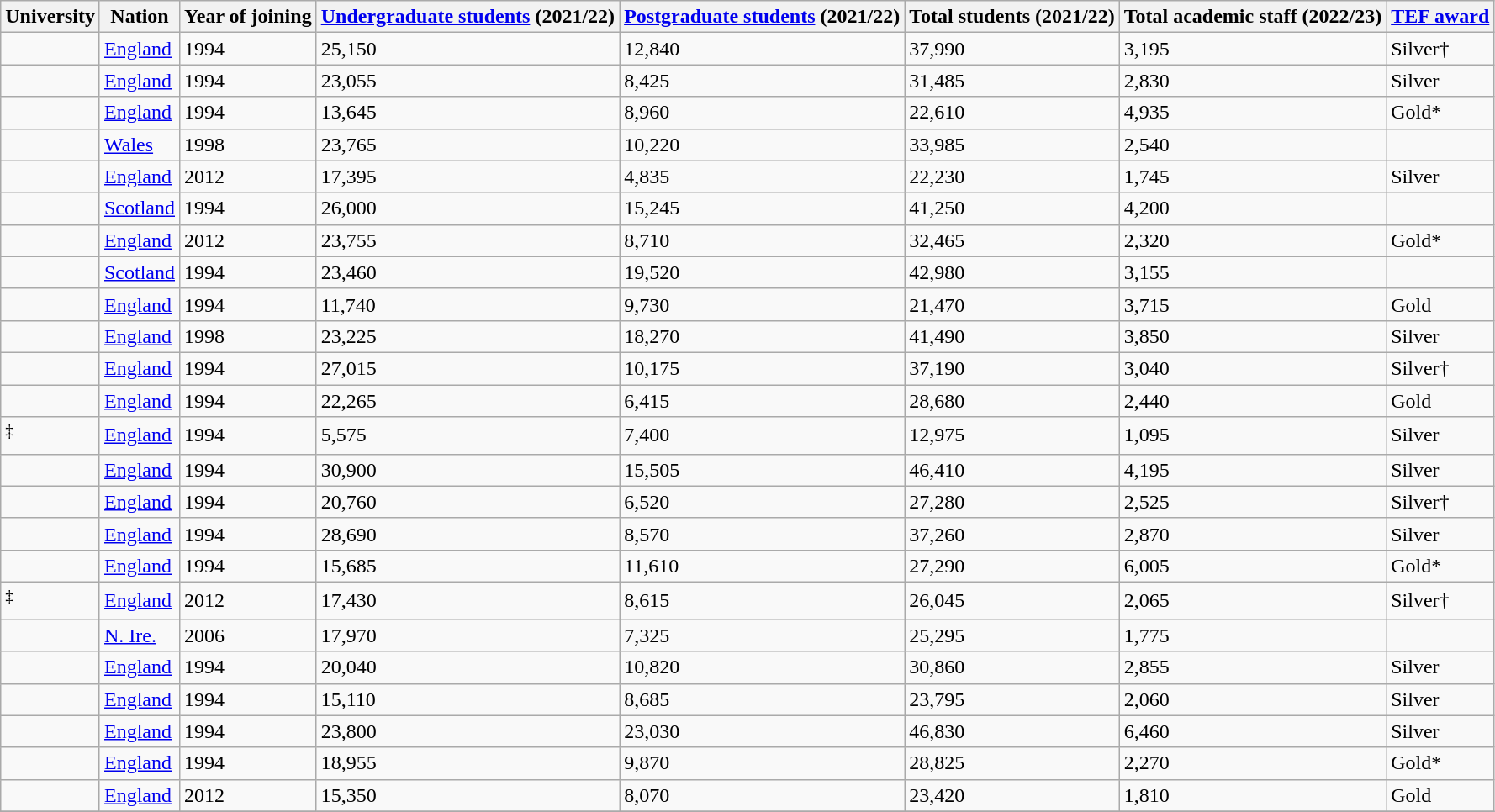<table class="wikitable sortable">
<tr>
<th scope="col">University</th>
<th>Nation</th>
<th scope="col">Year of joining</th>
<th data-sort-type="number"><a href='#'>Undergraduate students</a> (2021/22)</th>
<th data-sort-type="number"><a href='#'>Postgraduate students</a> (2021/22)</th>
<th data-sort-type="number">Total students (2021/22)</th>
<th data-sort-type="number">Total academic staff (2022/23)</th>
<th data-sort-type="number"><a href='#'>TEF award</a></th>
</tr>
<tr>
<td nowrap></td>
<td><a href='#'>England</a></td>
<td>1994</td>
<td>25,150</td>
<td>12,840</td>
<td>37,990</td>
<td>3,195</td>
<td data-sort-value="0">Silver†</td>
</tr>
<tr>
<td nowrap></td>
<td><a href='#'>England</a></td>
<td>1994</td>
<td>23,055</td>
<td>8,425</td>
<td>31,485</td>
<td>2,830</td>
<td data-sort-value="1">Silver</td>
</tr>
<tr>
<td nowrap></td>
<td><a href='#'>England</a></td>
<td>1994</td>
<td>13,645</td>
<td>8,960</td>
<td>22,610</td>
<td>4,935</td>
<td data-sort-value="3">Gold*</td>
</tr>
<tr>
<td nowrap></td>
<td><a href='#'>Wales</a></td>
<td>1998</td>
<td>23,765</td>
<td>10,220</td>
<td>33,985</td>
<td>2,540</td>
<td></td>
</tr>
<tr>
<td nowrap></td>
<td><a href='#'>England</a></td>
<td>2012</td>
<td>17,395</td>
<td>4,835</td>
<td>22,230</td>
<td>1,745</td>
<td data-sort-value="1">Silver</td>
</tr>
<tr>
<td nowrap></td>
<td><a href='#'>Scotland</a></td>
<td>1994</td>
<td>26,000</td>
<td>15,245</td>
<td>41,250</td>
<td>4,200</td>
<td></td>
</tr>
<tr>
<td nowrap></td>
<td><a href='#'>England</a></td>
<td>2012</td>
<td>23,755</td>
<td>8,710</td>
<td>32,465</td>
<td>2,320</td>
<td data-sort-value="3">Gold*</td>
</tr>
<tr>
<td nowrap></td>
<td><a href='#'>Scotland</a></td>
<td>1994</td>
<td>23,460</td>
<td>19,520</td>
<td>42,980</td>
<td>3,155</td>
<td></td>
</tr>
<tr>
<td nowrap></td>
<td><a href='#'>England</a></td>
<td>1994</td>
<td>11,740</td>
<td>9,730</td>
<td>21,470</td>
<td>3,715</td>
<td data-sort-value="2">Gold</td>
</tr>
<tr>
<td nowrap></td>
<td><a href='#'>England</a></td>
<td>1998</td>
<td>23,225</td>
<td>18,270</td>
<td>41,490</td>
<td>3,850</td>
<td data-sort-value="1">Silver</td>
</tr>
<tr>
<td nowrap></td>
<td><a href='#'>England</a></td>
<td>1994</td>
<td>27,015</td>
<td>10,175</td>
<td>37,190</td>
<td>3,040</td>
<td data-sort-value="0">Silver†</td>
</tr>
<tr>
<td nowrap></td>
<td><a href='#'>England</a></td>
<td>1994</td>
<td>22,265</td>
<td>6,415</td>
<td>28,680</td>
<td>2,440</td>
<td data-sort-value="2">Gold</td>
</tr>
<tr>
<td nowrap><sup>‡</sup></td>
<td><a href='#'>England</a></td>
<td>1994</td>
<td>5,575</td>
<td>7,400</td>
<td>12,975</td>
<td>1,095</td>
<td data-sort-value="1">Silver</td>
</tr>
<tr>
<td nowrap></td>
<td><a href='#'>England</a></td>
<td>1994</td>
<td>30,900</td>
<td>15,505</td>
<td>46,410</td>
<td>4,195</td>
<td data-sort-value="1">Silver</td>
</tr>
<tr>
<td nowrap></td>
<td><a href='#'>England</a></td>
<td>1994</td>
<td>20,760</td>
<td>6,520</td>
<td>27,280</td>
<td>2,525</td>
<td data-sort-value="0">Silver†</td>
</tr>
<tr>
<td nowrap></td>
<td><a href='#'>England</a></td>
<td>1994</td>
<td>28,690</td>
<td>8,570</td>
<td>37,260</td>
<td>2,870</td>
<td data-sort-value="1">Silver</td>
</tr>
<tr>
<td nowrap></td>
<td><a href='#'>England</a></td>
<td>1994</td>
<td>15,685</td>
<td>11,610</td>
<td>27,290</td>
<td>6,005</td>
<td data-sort-value="3">Gold*</td>
</tr>
<tr>
<td nowrap><sup>‡</sup></td>
<td><a href='#'>England</a></td>
<td>2012</td>
<td>17,430</td>
<td>8,615</td>
<td>26,045</td>
<td>2,065</td>
<td data-sort-value="0">Silver†</td>
</tr>
<tr>
<td nowrap></td>
<td><a href='#'>N. Ire.</a></td>
<td>2006</td>
<td>17,970</td>
<td>7,325</td>
<td>25,295</td>
<td>1,775</td>
<td></td>
</tr>
<tr>
<td nowrap></td>
<td><a href='#'>England</a></td>
<td>1994</td>
<td>20,040</td>
<td>10,820</td>
<td>30,860</td>
<td>2,855</td>
<td data-sort-value="1">Silver</td>
</tr>
<tr>
<td nowrap></td>
<td><a href='#'>England</a></td>
<td>1994</td>
<td>15,110</td>
<td>8,685</td>
<td>23,795</td>
<td>2,060</td>
<td data-sort-value="1">Silver</td>
</tr>
<tr>
<td nowrap></td>
<td><a href='#'>England</a></td>
<td>1994</td>
<td>23,800</td>
<td>23,030</td>
<td>46,830</td>
<td>6,460</td>
<td data-sort-value="1">Silver</td>
</tr>
<tr>
<td nowrap></td>
<td><a href='#'>England</a></td>
<td>1994</td>
<td>18,955</td>
<td>9,870</td>
<td>28,825</td>
<td>2,270</td>
<td data-sort-value="3">Gold*</td>
</tr>
<tr>
<td nowrap></td>
<td><a href='#'>England</a></td>
<td>2012</td>
<td>15,350</td>
<td>8,070</td>
<td>23,420</td>
<td>1,810</td>
<td data-sort-value="2">Gold</td>
</tr>
<tr>
</tr>
</table>
